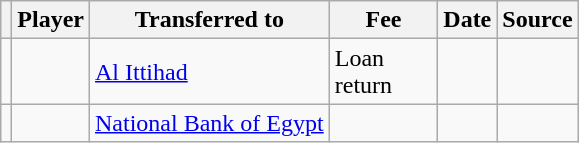<table class="wikitable plainrowheaders sortable">
<tr>
<th></th>
<th scope="col">Player</th>
<th>Transferred to</th>
<th style="width: 65px;">Fee</th>
<th scope="col">Date</th>
<th scope="col">Source</th>
</tr>
<tr>
<td align="center"></td>
<td></td>
<td> <a href='#'>Al Ittihad</a></td>
<td>Loan return</td>
<td></td>
<td></td>
</tr>
<tr>
<td align="center"></td>
<td></td>
<td> <a href='#'>National Bank of Egypt</a></td>
<td></td>
<td></td>
<td></td>
</tr>
</table>
